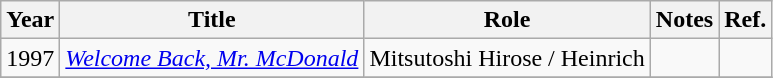<table class="wikitable">
<tr>
<th>Year</th>
<th>Title</th>
<th>Role</th>
<th>Notes</th>
<th>Ref.</th>
</tr>
<tr>
<td>1997</td>
<td><em><a href='#'>Welcome Back, Mr. McDonald</a></em></td>
<td>Mitsutoshi Hirose / Heinrich</td>
<td></td>
<td></td>
</tr>
<tr>
</tr>
</table>
